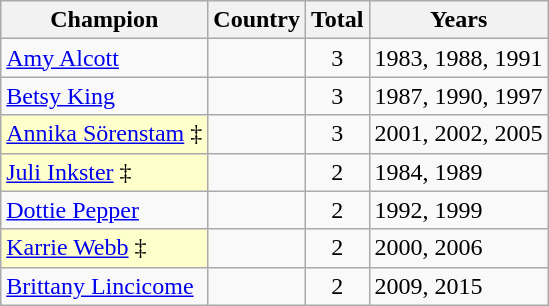<table class="wikitable">
<tr>
<th>Champion</th>
<th>Country</th>
<th>Total</th>
<th>Years</th>
</tr>
<tr>
<td><a href='#'>Amy Alcott</a></td>
<td></td>
<td align="center" valign="top">3</td>
<td>1983, 1988, 1991</td>
</tr>
<tr>
<td><a href='#'>Betsy King</a></td>
<td></td>
<td align="center" valign="top">3</td>
<td>1987, 1990, 1997</td>
</tr>
<tr>
<td style="background: #FFFFCC"><a href='#'>Annika Sörenstam</a> ‡</td>
<td></td>
<td align="center" valign="top">3</td>
<td>2001, 2002, 2005</td>
</tr>
<tr>
<td style="background: #FFFFCC"><a href='#'>Juli Inkster</a> ‡</td>
<td></td>
<td align="center" valign="top">2</td>
<td>1984, 1989</td>
</tr>
<tr>
<td><a href='#'>Dottie Pepper</a></td>
<td></td>
<td align="center" valign="top">2</td>
<td>1992, 1999</td>
</tr>
<tr>
<td style="background: #FFFFCC"><a href='#'>Karrie Webb</a> ‡</td>
<td></td>
<td align="center" valign="top">2</td>
<td>2000, 2006</td>
</tr>
<tr>
<td><a href='#'>Brittany Lincicome</a></td>
<td></td>
<td align="center" valign="top">2</td>
<td>2009, 2015</td>
</tr>
</table>
